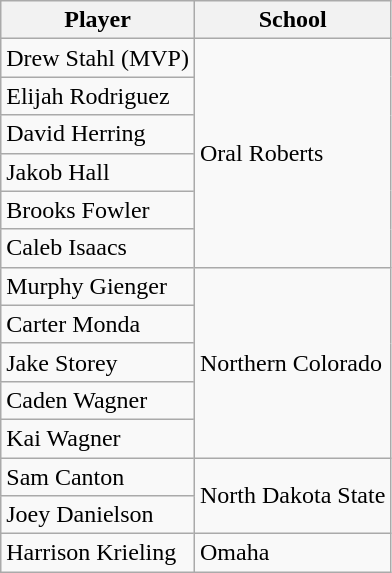<table class="wikitable">
<tr>
<th>Player</th>
<th>School</th>
</tr>
<tr>
<td>Drew Stahl (MVP)</td>
<td rowspan=6>Oral Roberts</td>
</tr>
<tr>
<td>Elijah Rodriguez</td>
</tr>
<tr>
<td>David Herring</td>
</tr>
<tr>
<td>Jakob Hall</td>
</tr>
<tr>
<td>Brooks Fowler</td>
</tr>
<tr>
<td>Caleb Isaacs</td>
</tr>
<tr>
<td>Murphy Gienger</td>
<td rowspan=5>Northern Colorado</td>
</tr>
<tr>
<td>Carter Monda</td>
</tr>
<tr>
<td>Jake Storey</td>
</tr>
<tr>
<td>Caden Wagner</td>
</tr>
<tr>
<td>Kai Wagner</td>
</tr>
<tr>
<td>Sam Canton</td>
<td rowspan=2>North Dakota State</td>
</tr>
<tr>
<td>Joey Danielson</td>
</tr>
<tr>
<td>Harrison Krieling</td>
<td>Omaha</td>
</tr>
</table>
